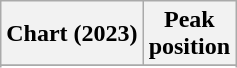<table class="wikitable sortable plainrowheaders" style="text-align:center">
<tr>
<th scope="col">Chart (2023)</th>
<th scope="col">Peak<br>position</th>
</tr>
<tr>
</tr>
<tr>
</tr>
<tr>
</tr>
<tr>
</tr>
<tr>
</tr>
</table>
